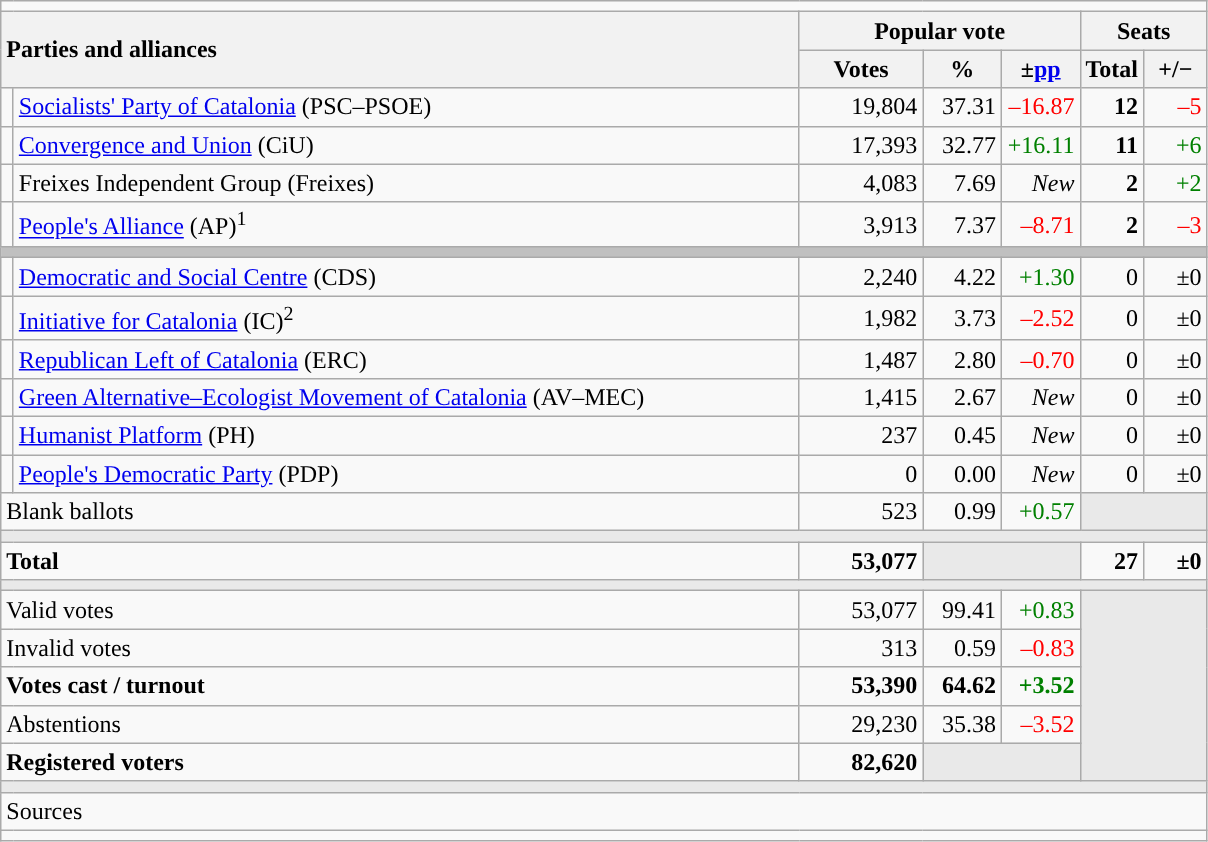<table class="wikitable" style="text-align:right;">
<tr>
<td colspan="7"></td>
</tr>
<tr>
<th style="text-align:left;" rowspan="2" colspan="2" width="525">Parties and alliances</th>
<th colspan="3">Popular vote</th>
<th colspan="2">Seats</th>
</tr>
<tr>
<th width="75">Votes</th>
<th width="45">%</th>
<th width="45">±<a href='#'>pp</a></th>
<th width="35">Total</th>
<th width="35">+/−</th>
</tr>
<tr>
<td width="1" style="color:inherit;background:"></td>
<td align="left"><a href='#'>Socialists' Party of Catalonia</a> (PSC–PSOE)</td>
<td>19,804</td>
<td>37.31</td>
<td style="color:red;">–16.87</td>
<td><strong>12</strong></td>
<td style="color:red;">–5</td>
</tr>
<tr>
<td style="color:inherit;background:"></td>
<td align="left"><a href='#'>Convergence and Union</a> (CiU)</td>
<td>17,393</td>
<td>32.77</td>
<td style="color:green;">+16.11</td>
<td><strong>11</strong></td>
<td style="color:green;">+6</td>
</tr>
<tr>
<td style="color:inherit;background:"></td>
<td align="left">Freixes Independent Group (Freixes)</td>
<td>4,083</td>
<td>7.69</td>
<td><em>New</em></td>
<td><strong>2</strong></td>
<td style="color:green;">+2</td>
</tr>
<tr>
<td style="color:inherit;background:"></td>
<td align="left"><a href='#'>People's Alliance</a> (AP)<sup>1</sup></td>
<td>3,913</td>
<td>7.37</td>
<td style="color:red;">–8.71</td>
<td><strong>2</strong></td>
<td style="color:red;">–3</td>
</tr>
<tr>
<td colspan="7" style="color:inherit;background:#C0C0C0"></td>
</tr>
<tr>
<td style="color:inherit;background:"></td>
<td align="left"><a href='#'>Democratic and Social Centre</a> (CDS)</td>
<td>2,240</td>
<td>4.22</td>
<td style="color:green;">+1.30</td>
<td>0</td>
<td>±0</td>
</tr>
<tr>
<td style="color:inherit;background:"></td>
<td align="left"><a href='#'>Initiative for Catalonia</a> (IC)<sup>2</sup></td>
<td>1,982</td>
<td>3.73</td>
<td style="color:red;">–2.52</td>
<td>0</td>
<td>±0</td>
</tr>
<tr>
<td style="color:inherit;background:"></td>
<td align="left"><a href='#'>Republican Left of Catalonia</a> (ERC)</td>
<td>1,487</td>
<td>2.80</td>
<td style="color:red;">–0.70</td>
<td>0</td>
<td>±0</td>
</tr>
<tr>
<td style="color:inherit;background:"></td>
<td align="left"><a href='#'>Green Alternative–Ecologist Movement of Catalonia</a> (AV–MEC)</td>
<td>1,415</td>
<td>2.67</td>
<td><em>New</em></td>
<td>0</td>
<td>±0</td>
</tr>
<tr>
<td style="color:inherit;background:"></td>
<td align="left"><a href='#'>Humanist Platform</a> (PH)</td>
<td>237</td>
<td>0.45</td>
<td><em>New</em></td>
<td>0</td>
<td>±0</td>
</tr>
<tr>
<td style="color:inherit;background:"></td>
<td align="left"><a href='#'>People's Democratic Party</a> (PDP)</td>
<td>0</td>
<td>0.00</td>
<td><em>New</em></td>
<td>0</td>
<td>±0</td>
</tr>
<tr>
<td align="left" colspan="2">Blank ballots</td>
<td>523</td>
<td>0.99</td>
<td style="color:green;">+0.57</td>
<td style="color:inherit;background:#E9E9E9" colspan="2"></td>
</tr>
<tr>
<td colspan="7" style="color:inherit;background:#E9E9E9"></td>
</tr>
<tr style="font-weight:bold;">
<td align="left" colspan="2">Total</td>
<td>53,077</td>
<td bgcolor="#E9E9E9" colspan="2"></td>
<td>27</td>
<td>±0</td>
</tr>
<tr>
<td colspan="7" style="color:inherit;background:#E9E9E9"></td>
</tr>
<tr>
<td align="left" colspan="2">Valid votes</td>
<td>53,077</td>
<td>99.41</td>
<td style="color:green;">+0.83</td>
<td bgcolor="#E9E9E9" colspan="2" rowspan="5"></td>
</tr>
<tr>
<td align="left" colspan="2">Invalid votes</td>
<td>313</td>
<td>0.59</td>
<td style="color:red;">–0.83</td>
</tr>
<tr style="font-weight:bold;">
<td align="left" colspan="2">Votes cast / turnout</td>
<td>53,390</td>
<td>64.62</td>
<td style="color:green;">+3.52</td>
</tr>
<tr>
<td align="left" colspan="2">Abstentions</td>
<td>29,230</td>
<td>35.38</td>
<td style="color:red;">–3.52</td>
</tr>
<tr style="font-weight:bold;">
<td align="left" colspan="2">Registered voters</td>
<td>82,620</td>
<td bgcolor="#E9E9E9" colspan="2"></td>
</tr>
<tr>
<td colspan="7" style="color:inherit;background:#E9E9E9"></td>
</tr>
<tr>
<td align="left" colspan="7">Sources</td>
</tr>
<tr>
<td colspan="7" style="text-align:left; max-width:790px;"></td>
</tr>
</table>
